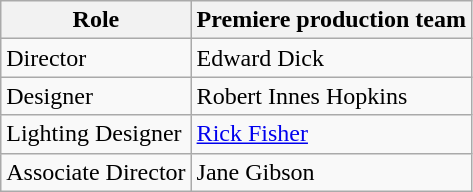<table class="wikitable">
<tr>
<th>Role</th>
<th>Premiere production team</th>
</tr>
<tr>
<td>Director</td>
<td>Edward Dick</td>
</tr>
<tr>
<td>Designer</td>
<td>Robert Innes Hopkins</td>
</tr>
<tr>
<td>Lighting Designer</td>
<td><a href='#'>Rick Fisher</a></td>
</tr>
<tr>
<td>Associate Director</td>
<td>Jane Gibson</td>
</tr>
</table>
